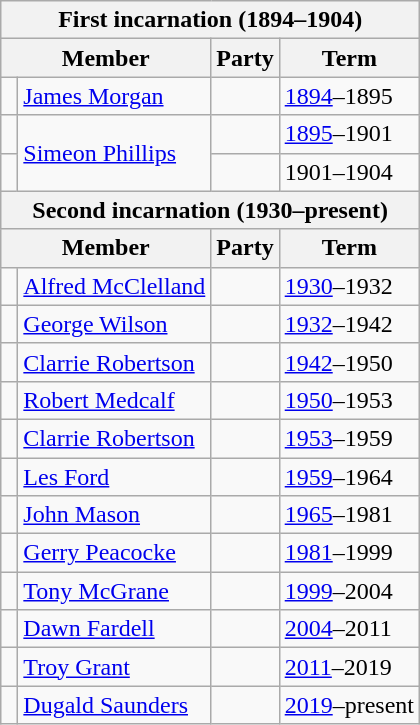<table class="wikitable">
<tr>
<th colspan="4">First incarnation (1894–1904)</th>
</tr>
<tr>
<th colspan="2">Member</th>
<th>Party</th>
<th>Term</th>
</tr>
<tr>
<td> </td>
<td><a href='#'>James Morgan</a></td>
<td></td>
<td><a href='#'>1894</a>–1895</td>
</tr>
<tr>
<td> </td>
<td rowspan="2"><a href='#'>Simeon Phillips</a></td>
<td></td>
<td><a href='#'>1895</a>–1901</td>
</tr>
<tr>
<td> </td>
<td></td>
<td>1901–1904</td>
</tr>
<tr>
<th colspan="4">Second incarnation (1930–present)</th>
</tr>
<tr>
<th colspan="2">Member</th>
<th>Party</th>
<th>Term</th>
</tr>
<tr>
<td> </td>
<td><a href='#'>Alfred McClelland</a></td>
<td></td>
<td><a href='#'>1930</a>–1932</td>
</tr>
<tr>
<td> </td>
<td><a href='#'>George Wilson</a></td>
<td></td>
<td><a href='#'>1932</a>–1942</td>
</tr>
<tr>
<td> </td>
<td><a href='#'>Clarrie Robertson</a></td>
<td></td>
<td><a href='#'>1942</a>–1950</td>
</tr>
<tr>
<td> </td>
<td><a href='#'>Robert Medcalf</a></td>
<td></td>
<td><a href='#'>1950</a>–1953</td>
</tr>
<tr>
<td> </td>
<td><a href='#'>Clarrie Robertson</a></td>
<td></td>
<td><a href='#'>1953</a>–1959</td>
</tr>
<tr>
<td> </td>
<td><a href='#'>Les Ford</a></td>
<td></td>
<td><a href='#'>1959</a>–1964</td>
</tr>
<tr>
<td> </td>
<td><a href='#'>John Mason</a></td>
<td></td>
<td><a href='#'>1965</a>–1981</td>
</tr>
<tr>
<td> </td>
<td><a href='#'>Gerry Peacocke</a></td>
<td></td>
<td><a href='#'>1981</a>–1999</td>
</tr>
<tr>
<td> </td>
<td><a href='#'>Tony McGrane</a></td>
<td></td>
<td><a href='#'>1999</a>–2004</td>
</tr>
<tr>
<td> </td>
<td><a href='#'>Dawn Fardell</a></td>
<td></td>
<td><a href='#'>2004</a>–2011</td>
</tr>
<tr>
<td> </td>
<td><a href='#'>Troy Grant</a></td>
<td></td>
<td><a href='#'>2011</a>–2019</td>
</tr>
<tr>
<td> </td>
<td><a href='#'>Dugald Saunders</a></td>
<td></td>
<td><a href='#'>2019</a>–present</td>
</tr>
</table>
